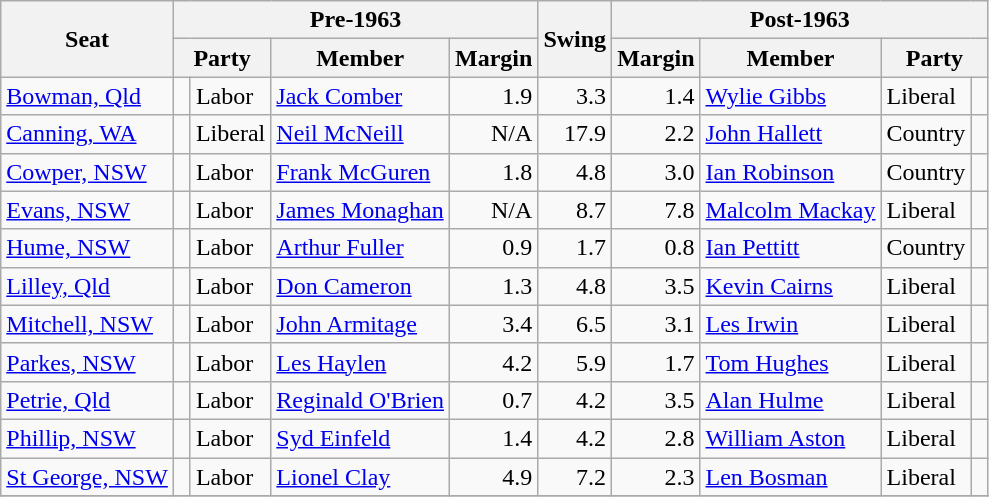<table class="wikitable">
<tr>
<th rowspan="2">Seat</th>
<th colspan="4">Pre-1963</th>
<th rowspan="2">Swing</th>
<th colspan="4">Post-1963</th>
</tr>
<tr>
<th colspan="2">Party</th>
<th>Member</th>
<th>Margin</th>
<th>Margin</th>
<th>Member</th>
<th colspan="2">Party</th>
</tr>
<tr>
<td><a href='#'>Bowman, Qld</a></td>
<td> </td>
<td>Labor</td>
<td><a href='#'>Jack Comber</a></td>
<td style="text-align:right;">1.9</td>
<td style="text-align:right;">3.3</td>
<td style="text-align:right;">1.4</td>
<td><a href='#'>Wylie Gibbs</a></td>
<td>Liberal</td>
<td> </td>
</tr>
<tr>
<td><a href='#'>Canning, WA</a></td>
<td> </td>
<td>Liberal</td>
<td><a href='#'>Neil McNeill</a></td>
<td style="text-align:right;">N/A</td>
<td style="text-align:right;">17.9</td>
<td style="text-align:right;">2.2</td>
<td><a href='#'>John Hallett</a></td>
<td>Country</td>
<td> </td>
</tr>
<tr>
<td><a href='#'>Cowper, NSW</a></td>
<td> </td>
<td>Labor</td>
<td><a href='#'>Frank McGuren</a></td>
<td style="text-align:right;">1.8</td>
<td style="text-align:right;">4.8</td>
<td style="text-align:right;">3.0</td>
<td><a href='#'>Ian Robinson</a></td>
<td>Country</td>
<td> </td>
</tr>
<tr>
<td><a href='#'>Evans, NSW</a></td>
<td> </td>
<td>Labor</td>
<td><a href='#'>James Monaghan</a></td>
<td style="text-align:right;">N/A</td>
<td style="text-align:right;">8.7</td>
<td style="text-align:right;">7.8</td>
<td><a href='#'>Malcolm Mackay</a></td>
<td>Liberal</td>
<td> </td>
</tr>
<tr>
<td><a href='#'>Hume, NSW</a></td>
<td> </td>
<td>Labor</td>
<td><a href='#'>Arthur Fuller</a></td>
<td style="text-align:right;">0.9</td>
<td style="text-align:right;">1.7</td>
<td style="text-align:right;">0.8</td>
<td><a href='#'>Ian Pettitt</a></td>
<td>Country</td>
<td> </td>
</tr>
<tr>
<td><a href='#'>Lilley, Qld</a></td>
<td> </td>
<td>Labor</td>
<td><a href='#'>Don Cameron</a></td>
<td style="text-align:right;">1.3</td>
<td style="text-align:right;">4.8</td>
<td style="text-align:right;">3.5</td>
<td><a href='#'>Kevin Cairns</a></td>
<td>Liberal</td>
<td> </td>
</tr>
<tr>
<td><a href='#'>Mitchell, NSW</a></td>
<td> </td>
<td>Labor</td>
<td><a href='#'>John Armitage</a></td>
<td style="text-align:right;">3.4</td>
<td style="text-align:right;">6.5</td>
<td style="text-align:right;">3.1</td>
<td><a href='#'>Les Irwin</a></td>
<td>Liberal</td>
<td> </td>
</tr>
<tr>
<td><a href='#'>Parkes, NSW</a></td>
<td> </td>
<td>Labor</td>
<td><a href='#'>Les Haylen</a></td>
<td style="text-align:right;">4.2</td>
<td style="text-align:right;">5.9</td>
<td style="text-align:right;">1.7</td>
<td><a href='#'>Tom Hughes</a></td>
<td>Liberal</td>
<td> </td>
</tr>
<tr>
<td><a href='#'>Petrie, Qld</a></td>
<td> </td>
<td>Labor</td>
<td><a href='#'>Reginald O'Brien</a></td>
<td style="text-align:right;">0.7</td>
<td style="text-align:right;">4.2</td>
<td style="text-align:right;">3.5</td>
<td><a href='#'>Alan Hulme</a></td>
<td>Liberal</td>
<td> </td>
</tr>
<tr>
<td><a href='#'>Phillip, NSW</a></td>
<td> </td>
<td>Labor</td>
<td><a href='#'>Syd Einfeld</a></td>
<td style="text-align:right;">1.4</td>
<td style="text-align:right;">4.2</td>
<td style="text-align:right;">2.8</td>
<td><a href='#'>William Aston</a></td>
<td>Liberal</td>
<td> </td>
</tr>
<tr>
<td><a href='#'>St George, NSW</a></td>
<td> </td>
<td>Labor</td>
<td><a href='#'>Lionel Clay</a></td>
<td style="text-align:right;">4.9</td>
<td style="text-align:right;">7.2</td>
<td style="text-align:right;">2.3</td>
<td><a href='#'>Len Bosman</a></td>
<td>Liberal</td>
<td> </td>
</tr>
<tr>
</tr>
</table>
